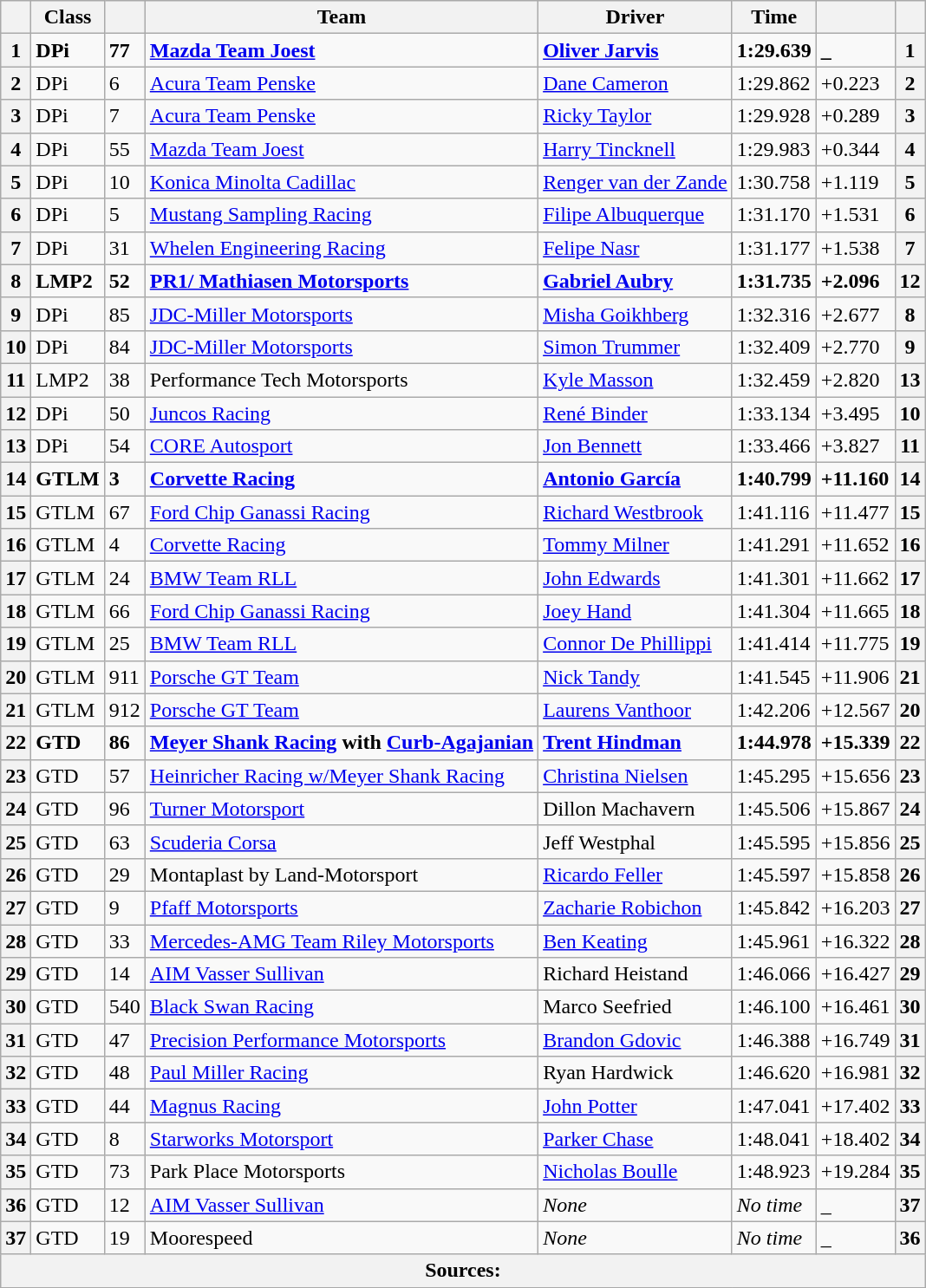<table class="wikitable">
<tr>
<th scope="col"></th>
<th scope="col">Class</th>
<th scope="col"></th>
<th scope="col">Team</th>
<th scope="col">Driver</th>
<th scope="col">Time</th>
<th scope="col"></th>
<th scope="col"></th>
</tr>
<tr style="font-weight:bold">
<th scope="row">1</th>
<td>DPi</td>
<td>77</td>
<td> <a href='#'>Mazda Team Joest</a></td>
<td> <a href='#'>Oliver Jarvis</a></td>
<td>1:29.639</td>
<td>_</td>
<th>1</th>
</tr>
<tr>
<th scope="row">2</th>
<td>DPi</td>
<td>6</td>
<td> <a href='#'>Acura Team Penske</a></td>
<td> <a href='#'>Dane Cameron</a></td>
<td>1:29.862</td>
<td>+0.223</td>
<th>2</th>
</tr>
<tr>
<th scope="row">3</th>
<td>DPi</td>
<td>7</td>
<td> <a href='#'>Acura Team Penske</a></td>
<td> <a href='#'>Ricky Taylor</a></td>
<td>1:29.928</td>
<td>+0.289</td>
<th>3</th>
</tr>
<tr>
<th scope="row">4</th>
<td>DPi</td>
<td>55</td>
<td> <a href='#'>Mazda Team Joest</a></td>
<td> <a href='#'>Harry Tincknell</a></td>
<td>1:29.983</td>
<td>+0.344</td>
<th>4</th>
</tr>
<tr>
<th scope="row">5</th>
<td>DPi</td>
<td>10</td>
<td> <a href='#'>Konica Minolta Cadillac</a></td>
<td> <a href='#'>Renger van der Zande</a></td>
<td>1:30.758</td>
<td>+1.119</td>
<th>5</th>
</tr>
<tr>
<th scope="row">6</th>
<td>DPi</td>
<td>5</td>
<td> <a href='#'>Mustang Sampling Racing</a></td>
<td> <a href='#'>Filipe Albuquerque</a></td>
<td>1:31.170</td>
<td>+1.531</td>
<th>6</th>
</tr>
<tr>
<th scope="row">7</th>
<td>DPi</td>
<td>31</td>
<td> <a href='#'>Whelen Engineering Racing</a></td>
<td> <a href='#'>Felipe Nasr</a></td>
<td>1:31.177</td>
<td>+1.538</td>
<th>7</th>
</tr>
<tr style="font-weight:bold">
<th scope="row">8</th>
<td>LMP2</td>
<td>52</td>
<td> <a href='#'>PR1/ Mathiasen Motorsports</a></td>
<td> <a href='#'>Gabriel Aubry</a></td>
<td>1:31.735</td>
<td>+2.096</td>
<th>12</th>
</tr>
<tr>
<th scope="row">9</th>
<td>DPi</td>
<td>85</td>
<td> <a href='#'>JDC-Miller Motorsports</a></td>
<td> <a href='#'>Misha Goikhberg</a></td>
<td>1:32.316</td>
<td>+2.677</td>
<th>8</th>
</tr>
<tr>
<th scope="row">10</th>
<td>DPi</td>
<td>84</td>
<td> <a href='#'>JDC-Miller Motorsports</a></td>
<td> <a href='#'>Simon Trummer</a></td>
<td>1:32.409</td>
<td>+2.770</td>
<th>9</th>
</tr>
<tr>
<th scope="row">11</th>
<td>LMP2</td>
<td>38</td>
<td> Performance Tech Motorsports</td>
<td> <a href='#'>Kyle Masson</a></td>
<td>1:32.459</td>
<td>+2.820</td>
<th>13</th>
</tr>
<tr>
<th scope="row">12</th>
<td>DPi</td>
<td>50</td>
<td> <a href='#'>Juncos Racing</a></td>
<td> <a href='#'>René Binder</a></td>
<td>1:33.134</td>
<td>+3.495</td>
<th>10</th>
</tr>
<tr>
<th scope="row">13</th>
<td>DPi</td>
<td>54</td>
<td> <a href='#'>CORE Autosport</a></td>
<td> <a href='#'>Jon Bennett</a></td>
<td>1:33.466</td>
<td>+3.827</td>
<th>11</th>
</tr>
<tr style="font-weight:bold">
<th scope="row">14</th>
<td>GTLM</td>
<td>3</td>
<td> <a href='#'>Corvette Racing</a></td>
<td> <a href='#'>Antonio García</a></td>
<td>1:40.799</td>
<td>+11.160</td>
<th>14</th>
</tr>
<tr>
<th scope="row">15</th>
<td>GTLM</td>
<td>67</td>
<td> <a href='#'>Ford Chip Ganassi Racing</a></td>
<td> <a href='#'>Richard Westbrook</a></td>
<td>1:41.116</td>
<td>+11.477</td>
<th>15</th>
</tr>
<tr>
<th scope="row">16</th>
<td>GTLM</td>
<td>4</td>
<td> <a href='#'>Corvette Racing</a></td>
<td> <a href='#'>Tommy Milner</a></td>
<td>1:41.291</td>
<td>+11.652</td>
<th>16</th>
</tr>
<tr>
<th scope="row">17</th>
<td>GTLM</td>
<td>24</td>
<td> <a href='#'>BMW Team RLL</a></td>
<td> <a href='#'>John Edwards</a></td>
<td>1:41.301</td>
<td>+11.662</td>
<th>17</th>
</tr>
<tr>
<th scope="row">18</th>
<td>GTLM</td>
<td>66</td>
<td> <a href='#'>Ford Chip Ganassi Racing</a></td>
<td> <a href='#'>Joey Hand</a></td>
<td>1:41.304</td>
<td>+11.665</td>
<th>18</th>
</tr>
<tr>
<th scope="row">19</th>
<td>GTLM</td>
<td>25</td>
<td> <a href='#'>BMW Team RLL</a></td>
<td> <a href='#'>Connor De Phillippi</a></td>
<td>1:41.414</td>
<td>+11.775</td>
<th>19</th>
</tr>
<tr>
<th scope="row">20</th>
<td>GTLM</td>
<td>911</td>
<td> <a href='#'>Porsche GT Team</a></td>
<td> <a href='#'>Nick Tandy</a></td>
<td>1:41.545</td>
<td>+11.906</td>
<th>21</th>
</tr>
<tr>
<th scope="row">21</th>
<td>GTLM</td>
<td>912</td>
<td> <a href='#'>Porsche GT Team</a></td>
<td> <a href='#'>Laurens Vanthoor</a></td>
<td>1:42.206</td>
<td>+12.567</td>
<th>20</th>
</tr>
<tr style="font-weight:bold">
<th scope="row">22</th>
<td>GTD</td>
<td>86</td>
<td> <a href='#'>Meyer Shank Racing</a> with <a href='#'>Curb-Agajanian</a></td>
<td> <a href='#'>Trent Hindman</a></td>
<td>1:44.978</td>
<td>+15.339</td>
<th>22</th>
</tr>
<tr>
<th scope="row">23</th>
<td>GTD</td>
<td>57</td>
<td> <a href='#'>Heinricher Racing w/Meyer Shank Racing</a></td>
<td> <a href='#'>Christina Nielsen</a></td>
<td>1:45.295</td>
<td>+15.656</td>
<th>23</th>
</tr>
<tr>
<th scope="row">24</th>
<td>GTD</td>
<td>96</td>
<td> <a href='#'>Turner Motorsport</a></td>
<td> Dillon Machavern</td>
<td>1:45.506</td>
<td>+15.867</td>
<th>24</th>
</tr>
<tr>
<th scope="row">25</th>
<td>GTD</td>
<td>63</td>
<td> <a href='#'>Scuderia Corsa</a></td>
<td> Jeff Westphal</td>
<td>1:45.595</td>
<td>+15.856</td>
<th>25</th>
</tr>
<tr>
<th scope="row">26</th>
<td>GTD</td>
<td>29</td>
<td> Montaplast by Land-Motorsport</td>
<td> <a href='#'>Ricardo Feller</a></td>
<td>1:45.597</td>
<td>+15.858</td>
<th>26</th>
</tr>
<tr>
<th scope="row">27</th>
<td>GTD</td>
<td>9</td>
<td> <a href='#'>Pfaff Motorsports</a></td>
<td> <a href='#'>Zacharie Robichon</a></td>
<td>1:45.842</td>
<td>+16.203</td>
<th>27</th>
</tr>
<tr>
<th scope="row">28</th>
<td>GTD</td>
<td>33</td>
<td> <a href='#'>Mercedes-AMG Team Riley Motorsports</a></td>
<td> <a href='#'>Ben Keating</a></td>
<td>1:45.961</td>
<td>+16.322</td>
<th>28</th>
</tr>
<tr>
<th scope="row">29</th>
<td>GTD</td>
<td>14</td>
<td> <a href='#'>AIM Vasser Sullivan</a></td>
<td> Richard Heistand</td>
<td>1:46.066</td>
<td>+16.427</td>
<th>29</th>
</tr>
<tr>
<th scope="row">30</th>
<td>GTD</td>
<td>540</td>
<td> <a href='#'>Black Swan Racing</a></td>
<td> Marco Seefried</td>
<td>1:46.100</td>
<td>+16.461</td>
<th>30</th>
</tr>
<tr>
<th scope="row">31</th>
<td>GTD</td>
<td>47</td>
<td> <a href='#'>Precision Performance Motorsports</a></td>
<td> <a href='#'>Brandon Gdovic</a></td>
<td>1:46.388</td>
<td>+16.749</td>
<th>31</th>
</tr>
<tr>
<th scope="row">32</th>
<td>GTD</td>
<td>48</td>
<td> <a href='#'>Paul Miller Racing</a></td>
<td> Ryan Hardwick</td>
<td>1:46.620</td>
<td>+16.981</td>
<th>32</th>
</tr>
<tr>
<th scope="row">33</th>
<td>GTD</td>
<td>44</td>
<td> <a href='#'>Magnus Racing</a></td>
<td> <a href='#'>John Potter</a></td>
<td>1:47.041</td>
<td>+17.402</td>
<th>33</th>
</tr>
<tr>
<th scope="row">34</th>
<td>GTD</td>
<td>8</td>
<td> <a href='#'>Starworks Motorsport</a></td>
<td> <a href='#'>Parker Chase</a></td>
<td>1:48.041</td>
<td>+18.402</td>
<th>34</th>
</tr>
<tr>
<th scope="row">35</th>
<td>GTD</td>
<td>73</td>
<td> Park Place Motorsports</td>
<td> <a href='#'>Nicholas Boulle</a></td>
<td>1:48.923</td>
<td>+19.284</td>
<th>35</th>
</tr>
<tr>
<th scope="row">36</th>
<td>GTD</td>
<td>12</td>
<td> <a href='#'>AIM Vasser Sullivan</a></td>
<td><em>None</em></td>
<td><em>No time</em></td>
<td>_</td>
<th>37</th>
</tr>
<tr>
<th scope="row">37</th>
<td>GTD</td>
<td>19</td>
<td> Moorespeed</td>
<td><em>None</em></td>
<td><em>No time</em></td>
<td>_</td>
<th>36</th>
</tr>
<tr>
<th colspan="8">Sources:</th>
</tr>
<tr>
</tr>
</table>
